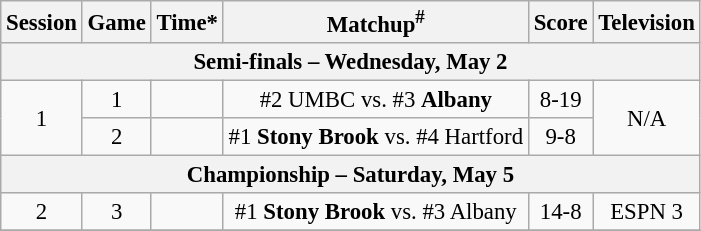<table class="wikitable" style="font-size: 95%">
<tr>
<th>Session</th>
<th>Game</th>
<th>Time*</th>
<th>Matchup<sup>#</sup></th>
<th>Score</th>
<th>Television</th>
</tr>
<tr>
<th colspan=6>Semi-finals – Wednesday, May 2</th>
</tr>
<tr>
<td rowspan=2 align=center>1</td>
<td align=center>1</td>
<td align=right></td>
<td align=center>#2 UMBC vs. #3 <strong>Albany</strong></td>
<td align=center>8-19</td>
<td rowspan=2 align=center>N/A</td>
</tr>
<tr>
<td align=center>2</td>
<td align=right></td>
<td align=center>#1 <strong>Stony Brook</strong> vs. #4 Hartford</td>
<td align=center>9-8</td>
</tr>
<tr>
<th colspan=6>Championship – Saturday, May 5</th>
</tr>
<tr>
<td rowspan=1 align=center>2</td>
<td align=center>3</td>
<td align=right></td>
<td align=center>#1 <strong>Stony Brook</strong> vs. #3 Albany</td>
<td align=center>14-8</td>
<td rowspan=1 align=center>ESPN 3</td>
</tr>
<tr>
</tr>
</table>
